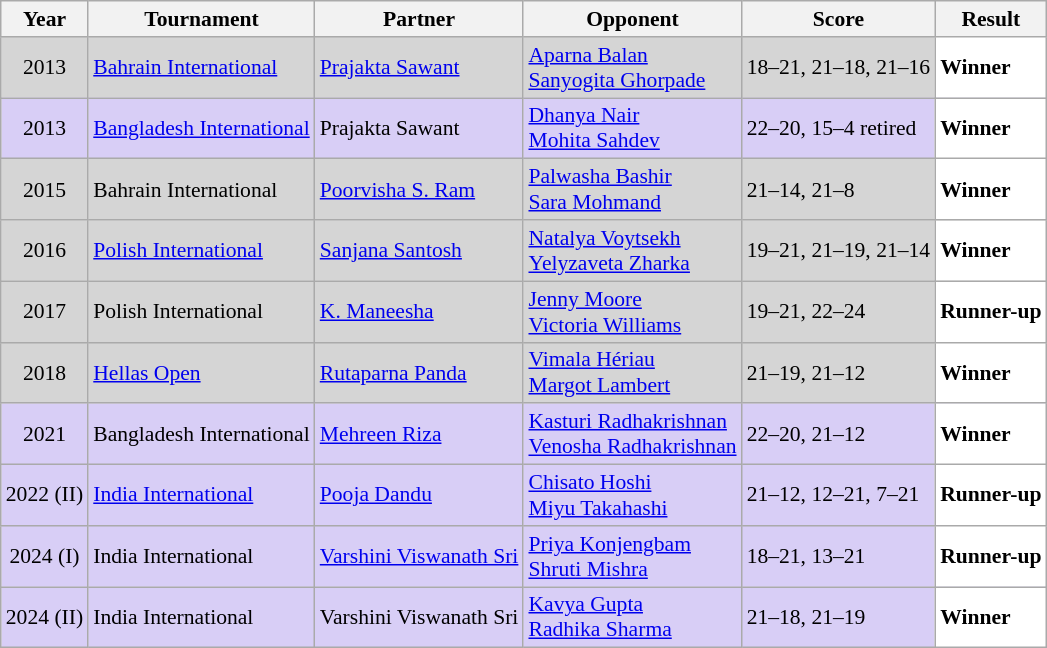<table class="sortable wikitable" style="font-size: 90%;">
<tr>
<th>Year</th>
<th>Tournament</th>
<th>Partner</th>
<th>Opponent</th>
<th>Score</th>
<th>Result</th>
</tr>
<tr style="background:#D5D5D5">
<td align="center">2013</td>
<td align="left"><a href='#'>Bahrain International</a></td>
<td align="left"> <a href='#'>Prajakta Sawant</a></td>
<td align="left"> <a href='#'>Aparna Balan</a><br> <a href='#'>Sanyogita Ghorpade</a></td>
<td align="left">18–21, 21–18, 21–16</td>
<td style="text-align:left; background:white"> <strong>Winner</strong></td>
</tr>
<tr style="background:#D8CEF6">
<td align="center">2013</td>
<td align="left"><a href='#'>Bangladesh International</a></td>
<td align="left"> Prajakta Sawant</td>
<td align="left"> <a href='#'>Dhanya Nair</a><br> <a href='#'>Mohita Sahdev</a></td>
<td align="left">22–20, 15–4 retired</td>
<td style="text-align:left; background:white"> <strong>Winner</strong></td>
</tr>
<tr style="background:#D5D5D5">
<td align="center">2015</td>
<td align="left">Bahrain International</td>
<td align="left"> <a href='#'>Poorvisha S. Ram</a></td>
<td align="left"> <a href='#'>Palwasha Bashir</a><br> <a href='#'>Sara Mohmand</a></td>
<td align="left">21–14, 21–8</td>
<td style="text-align:left; background:white"> <strong>Winner</strong></td>
</tr>
<tr style="background:#D5D5D5">
<td align="center">2016</td>
<td align="left"><a href='#'>Polish International</a></td>
<td align="left"> <a href='#'>Sanjana Santosh</a></td>
<td align="left"> <a href='#'>Natalya Voytsekh</a><br> <a href='#'>Yelyzaveta Zharka</a></td>
<td align="left">19–21, 21–19, 21–14</td>
<td style="text-align:left; background:white"> <strong>Winner</strong></td>
</tr>
<tr style="background:#D5D5D5">
<td align="center">2017</td>
<td align="left">Polish International</td>
<td align="left"> <a href='#'>K. Maneesha</a></td>
<td align="left"> <a href='#'>Jenny Moore</a><br> <a href='#'>Victoria Williams</a></td>
<td align="left">19–21, 22–24</td>
<td style="text-align:left; background:white"> <strong>Runner-up</strong></td>
</tr>
<tr style="background:#D5D5D5">
<td align="center">2018</td>
<td align="left"><a href='#'>Hellas Open</a></td>
<td align="left"> <a href='#'>Rutaparna Panda</a></td>
<td align="left"> <a href='#'>Vimala Hériau</a><br> <a href='#'>Margot Lambert</a></td>
<td align="left">21–19, 21–12</td>
<td style="text-align:left; background:white"> <strong>Winner</strong></td>
</tr>
<tr style="background:#D8CEF6">
<td align="center">2021</td>
<td align="left">Bangladesh International</td>
<td align="left"> <a href='#'>Mehreen Riza</a></td>
<td align="left"> <a href='#'>Kasturi Radhakrishnan</a><br> <a href='#'>Venosha Radhakrishnan</a></td>
<td align="left">22–20, 21–12</td>
<td style="text-align:left; background:white"> <strong>Winner</strong></td>
</tr>
<tr style="background:#D8CEF6">
<td align="center">2022 (II)</td>
<td align="left"><a href='#'>India International</a></td>
<td align="left"> <a href='#'>Pooja Dandu</a></td>
<td align="left"> <a href='#'>Chisato Hoshi</a><br> <a href='#'>Miyu Takahashi</a></td>
<td align="left">21–12, 12–21, 7–21</td>
<td style="text-align:left; background:white"> <strong>Runner-up</strong></td>
</tr>
<tr style="background:#D8CEF6">
<td align="center">2024 (I)</td>
<td align="left">India International</td>
<td align="left"> <a href='#'>Varshini Viswanath Sri</a></td>
<td align="left"> <a href='#'>Priya Konjengbam</a><br> <a href='#'>Shruti Mishra</a></td>
<td align="left">18–21, 13–21</td>
<td style="text-align:left; background:white"> <strong>Runner-up</strong></td>
</tr>
<tr style="background:#D8CEF6">
<td align="center">2024 (II)</td>
<td align="left">India International</td>
<td align="left"> Varshini Viswanath Sri</td>
<td align="left"> <a href='#'>Kavya Gupta</a><br> <a href='#'>Radhika Sharma</a></td>
<td align="left">21–18, 21–19</td>
<td style="text-align:left; background:white"> <strong>Winner</strong></td>
</tr>
</table>
